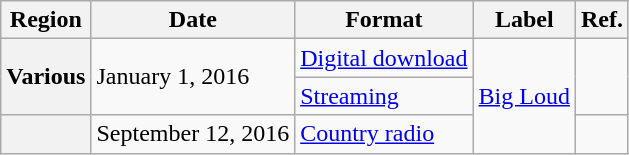<table class="wikitable plainrowheaders">
<tr>
<th scope="col">Region</th>
<th scope="col">Date</th>
<th scope="col">Format</th>
<th scope="col">Label</th>
<th scope="col">Ref.</th>
</tr>
<tr>
<th scope="row" rowspan="2">Various</th>
<td rowspan="2">January 1, 2016</td>
<td><a href='#'>Digital download</a></td>
<td rowspan="3"><a href='#'>Big Loud</a></td>
<td rowspan="2"></td>
</tr>
<tr>
<td><a href='#'>Streaming</a></td>
</tr>
<tr>
<th scope="row"></th>
<td>September 12, 2016</td>
<td><a href='#'>Country radio</a></td>
<td></td>
</tr>
</table>
